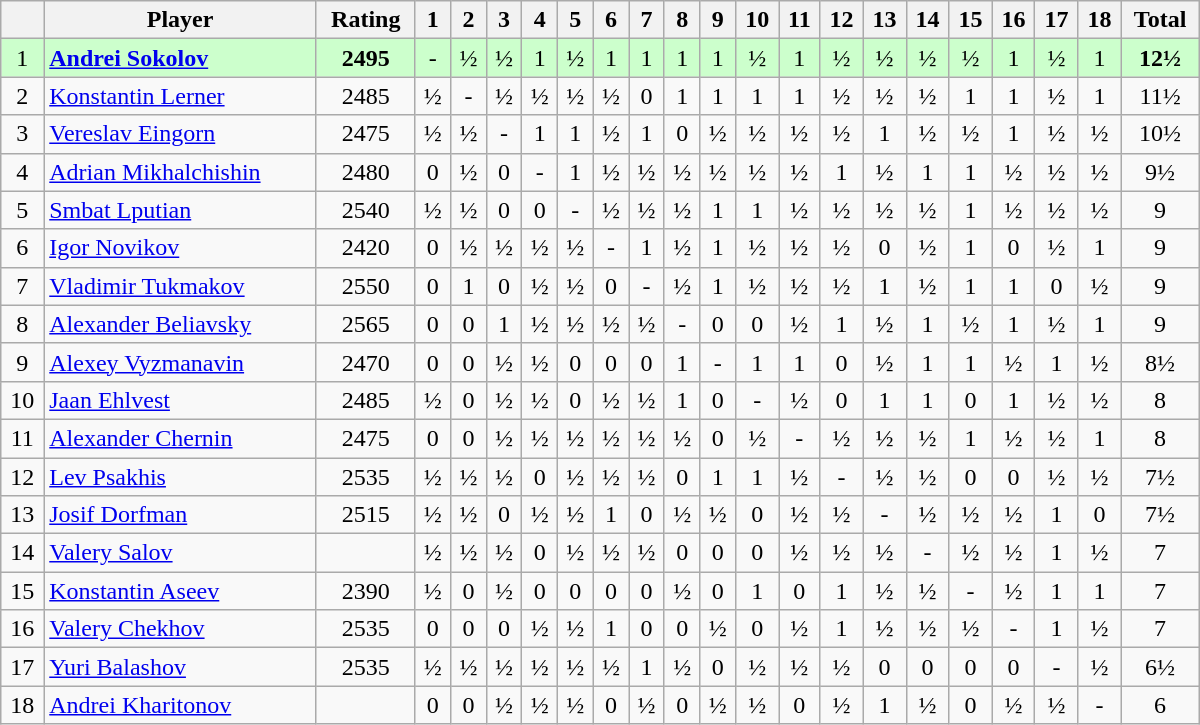<table class="wikitable" border="1" width="800px">
<tr>
<th></th>
<th>Player</th>
<th>Rating</th>
<th>1</th>
<th>2</th>
<th>3</th>
<th>4</th>
<th>5</th>
<th>6</th>
<th>7</th>
<th>8</th>
<th>9</th>
<th>10</th>
<th>11</th>
<th>12</th>
<th>13</th>
<th>14</th>
<th>15</th>
<th>16</th>
<th>17</th>
<th>18</th>
<th>Total</th>
</tr>
<tr align=center style="background:#ccffcc;">
<td>1</td>
<td align=left> <strong><a href='#'>Andrei Sokolov</a></strong></td>
<td><strong>2495</strong></td>
<td>-</td>
<td>½</td>
<td>½</td>
<td>1</td>
<td>½</td>
<td>1</td>
<td>1</td>
<td>1</td>
<td>1</td>
<td>½</td>
<td>1</td>
<td>½</td>
<td>½</td>
<td>½</td>
<td>½</td>
<td>1</td>
<td>½</td>
<td>1</td>
<td align=center><strong>12½</strong></td>
</tr>
<tr align=center>
<td>2</td>
<td align=left> <a href='#'>Konstantin Lerner</a></td>
<td>2485</td>
<td>½</td>
<td>-</td>
<td>½</td>
<td>½</td>
<td>½</td>
<td>½</td>
<td>0</td>
<td>1</td>
<td>1</td>
<td>1</td>
<td>1</td>
<td>½</td>
<td>½</td>
<td>½</td>
<td>1</td>
<td>1</td>
<td>½</td>
<td>1</td>
<td align=center>11½</td>
</tr>
<tr align=center>
<td>3</td>
<td align=left> <a href='#'>Vereslav Eingorn</a></td>
<td>2475</td>
<td>½</td>
<td>½</td>
<td>-</td>
<td>1</td>
<td>1</td>
<td>½</td>
<td>1</td>
<td>0</td>
<td>½</td>
<td>½</td>
<td>½</td>
<td>½</td>
<td>1</td>
<td>½</td>
<td>½</td>
<td>1</td>
<td>½</td>
<td>½</td>
<td align=center>10½</td>
</tr>
<tr align=center>
<td>4</td>
<td align=left> <a href='#'>Adrian Mikhalchishin</a></td>
<td>2480</td>
<td>0</td>
<td>½</td>
<td>0</td>
<td>-</td>
<td>1</td>
<td>½</td>
<td>½</td>
<td>½</td>
<td>½</td>
<td>½</td>
<td>½</td>
<td>1</td>
<td>½</td>
<td>1</td>
<td>1</td>
<td>½</td>
<td>½</td>
<td>½</td>
<td align=center>9½</td>
</tr>
<tr align=center>
<td>5</td>
<td align=left> <a href='#'>Smbat Lputian</a></td>
<td>2540</td>
<td>½</td>
<td>½</td>
<td>0</td>
<td>0</td>
<td>-</td>
<td>½</td>
<td>½</td>
<td>½</td>
<td>1</td>
<td>1</td>
<td>½</td>
<td>½</td>
<td>½</td>
<td>½</td>
<td>1</td>
<td>½</td>
<td>½</td>
<td>½</td>
<td align=center>9</td>
</tr>
<tr align=center>
<td>6</td>
<td align=left> <a href='#'>Igor Novikov</a></td>
<td>2420</td>
<td>0</td>
<td>½</td>
<td>½</td>
<td>½</td>
<td>½</td>
<td>-</td>
<td>1</td>
<td>½</td>
<td>1</td>
<td>½</td>
<td>½</td>
<td>½</td>
<td>0</td>
<td>½</td>
<td>1</td>
<td>0</td>
<td>½</td>
<td>1</td>
<td align=center>9</td>
</tr>
<tr align=center>
<td>7</td>
<td align=left> <a href='#'>Vladimir Tukmakov</a></td>
<td>2550</td>
<td>0</td>
<td>1</td>
<td>0</td>
<td>½</td>
<td>½</td>
<td>0</td>
<td>-</td>
<td>½</td>
<td>1</td>
<td>½</td>
<td>½</td>
<td>½</td>
<td>1</td>
<td>½</td>
<td>1</td>
<td>1</td>
<td>0</td>
<td>½</td>
<td align=center>9</td>
</tr>
<tr align=center>
<td>8</td>
<td align=left> <a href='#'>Alexander Beliavsky</a></td>
<td>2565</td>
<td>0</td>
<td>0</td>
<td>1</td>
<td>½</td>
<td>½</td>
<td>½</td>
<td>½</td>
<td>-</td>
<td>0</td>
<td>0</td>
<td>½</td>
<td>1</td>
<td>½</td>
<td>1</td>
<td>½</td>
<td>1</td>
<td>½</td>
<td>1</td>
<td align=center>9</td>
</tr>
<tr align=center>
<td>9</td>
<td align=left> <a href='#'>Alexey Vyzmanavin</a></td>
<td>2470</td>
<td>0</td>
<td>0</td>
<td>½</td>
<td>½</td>
<td>0</td>
<td>0</td>
<td>0</td>
<td>1</td>
<td>-</td>
<td>1</td>
<td>1</td>
<td>0</td>
<td>½</td>
<td>1</td>
<td>1</td>
<td>½</td>
<td>1</td>
<td>½</td>
<td align=center>8½</td>
</tr>
<tr align=center>
<td>10</td>
<td align=left> <a href='#'>Jaan Ehlvest</a></td>
<td>2485</td>
<td>½</td>
<td>0</td>
<td>½</td>
<td>½</td>
<td>0</td>
<td>½</td>
<td>½</td>
<td>1</td>
<td>0</td>
<td>-</td>
<td>½</td>
<td>0</td>
<td>1</td>
<td>1</td>
<td>0</td>
<td>1</td>
<td>½</td>
<td>½</td>
<td align=center>8</td>
</tr>
<tr align=center>
<td>11</td>
<td align=left> <a href='#'>Alexander Chernin</a></td>
<td>2475</td>
<td>0</td>
<td>0</td>
<td>½</td>
<td>½</td>
<td>½</td>
<td>½</td>
<td>½</td>
<td>½</td>
<td>0</td>
<td>½</td>
<td>-</td>
<td>½</td>
<td>½</td>
<td>½</td>
<td>1</td>
<td>½</td>
<td>½</td>
<td>1</td>
<td align=center>8</td>
</tr>
<tr align=center>
<td>12</td>
<td align=left> <a href='#'>Lev Psakhis</a></td>
<td>2535</td>
<td>½</td>
<td>½</td>
<td>½</td>
<td>0</td>
<td>½</td>
<td>½</td>
<td>½</td>
<td>0</td>
<td>1</td>
<td>1</td>
<td>½</td>
<td>-</td>
<td>½</td>
<td>½</td>
<td>0</td>
<td>0</td>
<td>½</td>
<td>½</td>
<td align=center>7½</td>
</tr>
<tr align=center>
<td>13</td>
<td align=left> <a href='#'>Josif Dorfman</a></td>
<td>2515</td>
<td>½</td>
<td>½</td>
<td>0</td>
<td>½</td>
<td>½</td>
<td>1</td>
<td>0</td>
<td>½</td>
<td>½</td>
<td>0</td>
<td>½</td>
<td>½</td>
<td>-</td>
<td>½</td>
<td>½</td>
<td>½</td>
<td>1</td>
<td>0</td>
<td align=center>7½</td>
</tr>
<tr align=center>
<td>14</td>
<td align=left> <a href='#'>Valery Salov</a></td>
<td></td>
<td>½</td>
<td>½</td>
<td>½</td>
<td>0</td>
<td>½</td>
<td>½</td>
<td>½</td>
<td>0</td>
<td>0</td>
<td>0</td>
<td>½</td>
<td>½</td>
<td>½</td>
<td>-</td>
<td>½</td>
<td>½</td>
<td>1</td>
<td>½</td>
<td align=center>7</td>
</tr>
<tr align=center>
<td>15</td>
<td align=left> <a href='#'>Konstantin Aseev</a></td>
<td>2390</td>
<td>½</td>
<td>0</td>
<td>½</td>
<td>0</td>
<td>0</td>
<td>0</td>
<td>0</td>
<td>½</td>
<td>0</td>
<td>1</td>
<td>0</td>
<td>1</td>
<td>½</td>
<td>½</td>
<td>-</td>
<td>½</td>
<td>1</td>
<td>1</td>
<td align=center>7</td>
</tr>
<tr align=center>
<td>16</td>
<td align=left> <a href='#'>Valery Chekhov</a></td>
<td>2535</td>
<td>0</td>
<td>0</td>
<td>0</td>
<td>½</td>
<td>½</td>
<td>1</td>
<td>0</td>
<td>0</td>
<td>½</td>
<td>0</td>
<td>½</td>
<td>1</td>
<td>½</td>
<td>½</td>
<td>½</td>
<td>-</td>
<td>1</td>
<td>½</td>
<td align=center>7</td>
</tr>
<tr align=center>
<td>17</td>
<td align=left> <a href='#'>Yuri Balashov</a></td>
<td>2535</td>
<td>½</td>
<td>½</td>
<td>½</td>
<td>½</td>
<td>½</td>
<td>½</td>
<td>1</td>
<td>½</td>
<td>0</td>
<td>½</td>
<td>½</td>
<td>½</td>
<td>0</td>
<td>0</td>
<td>0</td>
<td>0</td>
<td>-</td>
<td>½</td>
<td align=center>6½</td>
</tr>
<tr align=center>
<td>18</td>
<td align=left> <a href='#'>Andrei Kharitonov</a></td>
<td></td>
<td>0</td>
<td>0</td>
<td>½</td>
<td>½</td>
<td>½</td>
<td>0</td>
<td>½</td>
<td>0</td>
<td>½</td>
<td>½</td>
<td>0</td>
<td>½</td>
<td>1</td>
<td>½</td>
<td>0</td>
<td>½</td>
<td>½</td>
<td>-</td>
<td align=center>6</td>
</tr>
</table>
